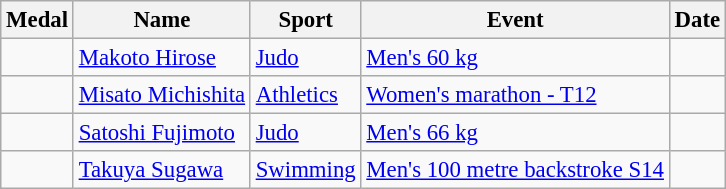<table class="wikitable sortable" style="font-size: 95%">
<tr>
<th>Medal</th>
<th>Name</th>
<th>Sport</th>
<th>Event</th>
<th>Date</th>
</tr>
<tr>
<td></td>
<td><a href='#'>Makoto Hirose</a></td>
<td><a href='#'>Judo</a></td>
<td><a href='#'>Men's 60 kg</a></td>
<td></td>
</tr>
<tr>
<td></td>
<td><a href='#'>Misato Michishita</a></td>
<td><a href='#'>Athletics</a></td>
<td><a href='#'>Women's marathon - T12</a></td>
<td></td>
</tr>
<tr>
<td></td>
<td><a href='#'>Satoshi Fujimoto</a></td>
<td><a href='#'>Judo</a></td>
<td><a href='#'>Men's 66 kg</a></td>
<td></td>
</tr>
<tr>
<td></td>
<td><a href='#'>Takuya Sugawa</a></td>
<td><a href='#'>Swimming</a></td>
<td><a href='#'>Men's 100 metre backstroke S14</a></td>
<td></td>
</tr>
</table>
